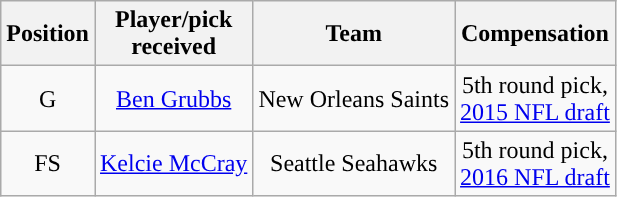<table class="wikitable sortable" style="text-align:center">
<tr>
<th>Position</th>
<th>Player/pick<br>received</th>
<th>Team</th>
<th>Compensation</th>
</tr>
<tr>
<td>G</td>
<td><a href='#'>Ben Grubbs</a></td>
<td>New Orleans Saints</td>
<td>5th round pick,<br><a href='#'>2015 NFL draft</a></td>
</tr>
<tr>
<td>FS</td>
<td><a href='#'>Kelcie McCray</a></td>
<td>Seattle Seahawks</td>
<td>5th round pick,<br><a href='#'>2016 NFL draft</a></td>
</tr>
</table>
